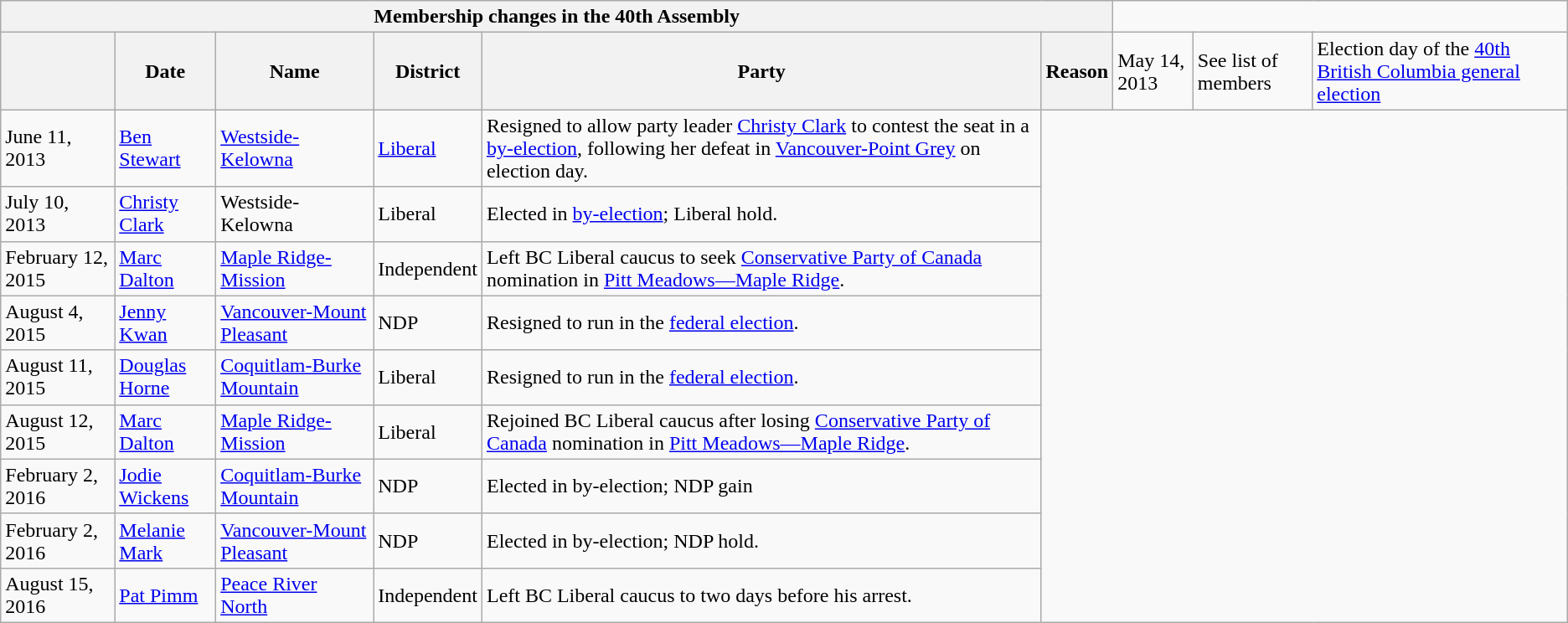<table class="wikitable">
<tr>
<th colspan=6>Membership changes in the 40th Assembly</th>
</tr>
<tr>
<th></th>
<th>Date</th>
<th>Name</th>
<th>District</th>
<th>Party</th>
<th>Reason<br></th>
<td>May 14, 2013</td>
<td colspan=3>See list of members</td>
<td>Election day of the <a href='#'>40th British Columbia general election</a></td>
</tr>
<tr>
<td>June 11, 2013</td>
<td><a href='#'>Ben Stewart</a></td>
<td><a href='#'>Westside-Kelowna</a></td>
<td><a href='#'>Liberal</a></td>
<td>Resigned to allow party leader <a href='#'>Christy Clark</a> to contest the seat in a <a href='#'>by-election</a>, following her defeat in <a href='#'>Vancouver-Point Grey</a> on election day.</td>
</tr>
<tr>
<td>July 10, 2013</td>
<td><a href='#'>Christy Clark</a></td>
<td>Westside-Kelowna</td>
<td>Liberal</td>
<td>Elected in <a href='#'>by-election</a>; Liberal hold.</td>
</tr>
<tr>
<td>February 12, 2015</td>
<td><a href='#'>Marc Dalton</a></td>
<td><a href='#'>Maple Ridge-Mission</a></td>
<td>Independent</td>
<td>Left BC Liberal caucus to seek <a href='#'>Conservative Party of Canada</a> nomination in <a href='#'>Pitt Meadows—Maple Ridge</a>.</td>
</tr>
<tr>
<td>August 4, 2015</td>
<td><a href='#'>Jenny Kwan</a></td>
<td><a href='#'>Vancouver-Mount Pleasant</a></td>
<td>NDP</td>
<td>Resigned to run in the <a href='#'>federal election</a>.</td>
</tr>
<tr>
<td>August 11, 2015</td>
<td><a href='#'>Douglas Horne</a></td>
<td><a href='#'>Coquitlam-Burke Mountain</a></td>
<td>Liberal</td>
<td>Resigned to run in the <a href='#'>federal election</a>.</td>
</tr>
<tr>
<td>August 12, 2015</td>
<td><a href='#'>Marc Dalton</a></td>
<td><a href='#'>Maple Ridge-Mission</a></td>
<td>Liberal</td>
<td>Rejoined BC Liberal caucus after losing <a href='#'>Conservative Party of Canada</a> nomination in <a href='#'>Pitt Meadows—Maple Ridge</a>.</td>
</tr>
<tr>
<td>February 2, 2016</td>
<td><a href='#'>Jodie Wickens</a></td>
<td><a href='#'>Coquitlam-Burke Mountain</a></td>
<td>NDP</td>
<td>Elected in by-election; NDP gain</td>
</tr>
<tr>
<td>February 2, 2016</td>
<td><a href='#'>Melanie Mark</a></td>
<td><a href='#'>Vancouver-Mount Pleasant</a></td>
<td>NDP</td>
<td>Elected in by-election; NDP hold.</td>
</tr>
<tr>
<td>August 15, 2016</td>
<td><a href='#'>Pat Pimm</a></td>
<td><a href='#'>Peace River North</a></td>
<td>Independent</td>
<td>Left BC Liberal caucus to two days before his arrest.</td>
</tr>
</table>
